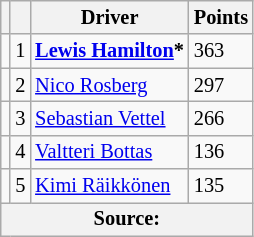<table class="wikitable" style="font-size: 85%;">
<tr>
<th></th>
<th></th>
<th>Driver</th>
<th>Points</th>
</tr>
<tr>
<td align="left"></td>
<td align="center">1</td>
<td> <strong><a href='#'>Lewis Hamilton</a>*</strong></td>
<td align="left">363</td>
</tr>
<tr>
<td align="left"></td>
<td align="center">2</td>
<td> <a href='#'>Nico Rosberg</a></td>
<td align="left">297</td>
</tr>
<tr>
<td align="left"></td>
<td align="center">3</td>
<td> <a href='#'>Sebastian Vettel</a></td>
<td align="left">266</td>
</tr>
<tr>
<td align="left"></td>
<td align="center">4</td>
<td> <a href='#'>Valtteri Bottas</a></td>
<td align="left">136</td>
</tr>
<tr>
<td align="left"></td>
<td align="center">5</td>
<td> <a href='#'>Kimi Räikkönen</a></td>
<td align="left">135</td>
</tr>
<tr>
<th colspan=4>Source:</th>
</tr>
</table>
